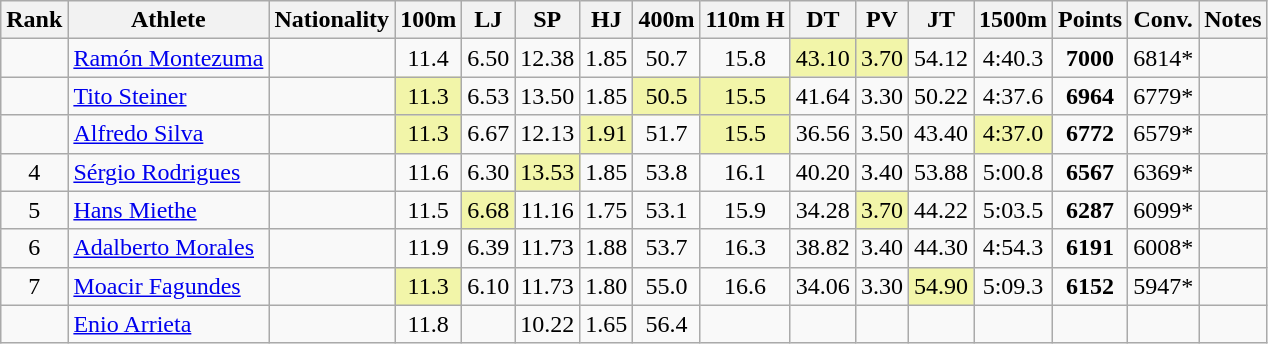<table class="wikitable sortable" style=" text-align:center;">
<tr>
<th>Rank</th>
<th>Athlete</th>
<th>Nationality</th>
<th>100m</th>
<th>LJ</th>
<th>SP</th>
<th>HJ</th>
<th>400m</th>
<th>110m H</th>
<th>DT</th>
<th>PV</th>
<th>JT</th>
<th>1500m</th>
<th>Points</th>
<th>Conv.</th>
<th>Notes</th>
</tr>
<tr>
<td></td>
<td align=left><a href='#'>Ramón Montezuma</a></td>
<td align=left></td>
<td>11.4</td>
<td>6.50</td>
<td>12.38</td>
<td>1.85</td>
<td>50.7</td>
<td>15.8</td>
<td bgcolor=#F2F5A9>43.10</td>
<td bgcolor=#F2F5A9>3.70</td>
<td>54.12</td>
<td>4:40.3</td>
<td><strong>7000</strong></td>
<td>6814*</td>
<td></td>
</tr>
<tr>
<td></td>
<td align=left><a href='#'>Tito Steiner</a></td>
<td align=left></td>
<td bgcolor=#F2F5A9>11.3</td>
<td>6.53</td>
<td>13.50</td>
<td>1.85</td>
<td bgcolor=#F2F5A9>50.5</td>
<td bgcolor=#F2F5A9>15.5</td>
<td>41.64</td>
<td>3.30</td>
<td>50.22</td>
<td>4:37.6</td>
<td><strong>6964</strong></td>
<td>6779*</td>
<td></td>
</tr>
<tr>
<td></td>
<td align=left><a href='#'>Alfredo Silva</a></td>
<td align=left></td>
<td bgcolor=#F2F5A9>11.3</td>
<td>6.67</td>
<td>12.13</td>
<td bgcolor=#F2F5A9>1.91</td>
<td>51.7</td>
<td bgcolor=#F2F5A9>15.5</td>
<td>36.56</td>
<td>3.50</td>
<td>43.40</td>
<td bgcolor=#F2F5A9>4:37.0</td>
<td><strong>6772</strong></td>
<td>6579*</td>
<td></td>
</tr>
<tr>
<td>4</td>
<td align=left><a href='#'>Sérgio Rodrigues</a></td>
<td align=left></td>
<td>11.6</td>
<td>6.30</td>
<td bgcolor=#F2F5A9>13.53</td>
<td>1.85</td>
<td>53.8</td>
<td>16.1</td>
<td>40.20</td>
<td>3.40</td>
<td>53.88</td>
<td>5:00.8</td>
<td><strong>6567</strong></td>
<td>6369*</td>
<td></td>
</tr>
<tr>
<td>5</td>
<td align=left><a href='#'>Hans Miethe</a></td>
<td align=left></td>
<td>11.5</td>
<td bgcolor=#F2F5A9>6.68</td>
<td>11.16</td>
<td>1.75</td>
<td>53.1</td>
<td>15.9</td>
<td>34.28</td>
<td bgcolor=#F2F5A9>3.70</td>
<td>44.22</td>
<td>5:03.5</td>
<td><strong>6287</strong></td>
<td>6099*</td>
<td></td>
</tr>
<tr>
<td>6</td>
<td align=left><a href='#'>Adalberto Morales</a></td>
<td align=left></td>
<td>11.9</td>
<td>6.39</td>
<td>11.73</td>
<td>1.88</td>
<td>53.7</td>
<td>16.3</td>
<td>38.82</td>
<td>3.40</td>
<td>44.30</td>
<td>4:54.3</td>
<td><strong>6191</strong></td>
<td>6008*</td>
<td></td>
</tr>
<tr>
<td>7</td>
<td align=left><a href='#'>Moacir Fagundes</a></td>
<td align=left></td>
<td bgcolor=#F2F5A9>11.3</td>
<td>6.10</td>
<td>11.73</td>
<td>1.80</td>
<td>55.0</td>
<td>16.6</td>
<td>34.06</td>
<td>3.30</td>
<td bgcolor=#F2F5A9>54.90</td>
<td>5:09.3</td>
<td><strong>6152</strong></td>
<td>5947*</td>
<td></td>
</tr>
<tr>
<td></td>
<td align=left><a href='#'>Enio Arrieta</a></td>
<td align=left></td>
<td>11.8</td>
<td></td>
<td>10.22</td>
<td>1.65</td>
<td>56.4</td>
<td></td>
<td></td>
<td></td>
<td></td>
<td></td>
<td></td>
<td></td>
<td></td>
</tr>
</table>
